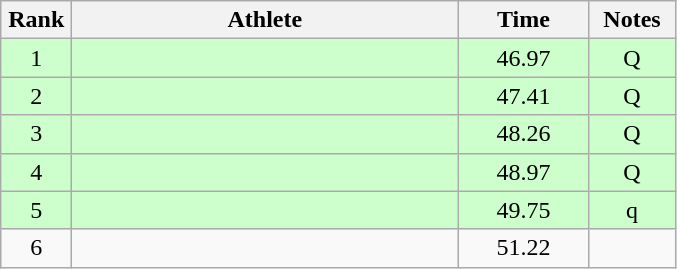<table class="wikitable" style="text-align:center">
<tr>
<th width=40>Rank</th>
<th width=250>Athlete</th>
<th width=80>Time</th>
<th width=50>Notes</th>
</tr>
<tr bgcolor=ccffcc>
<td>1</td>
<td align=left></td>
<td>46.97</td>
<td>Q</td>
</tr>
<tr bgcolor=ccffcc>
<td>2</td>
<td align=left></td>
<td>47.41</td>
<td>Q</td>
</tr>
<tr bgcolor=ccffcc>
<td>3</td>
<td align=left></td>
<td>48.26</td>
<td>Q</td>
</tr>
<tr bgcolor=ccffcc>
<td>4</td>
<td align=left></td>
<td>48.97</td>
<td>Q</td>
</tr>
<tr bgcolor=ccffcc>
<td>5</td>
<td align=left></td>
<td>49.75</td>
<td>q</td>
</tr>
<tr>
<td>6</td>
<td align=left></td>
<td>51.22</td>
<td></td>
</tr>
</table>
